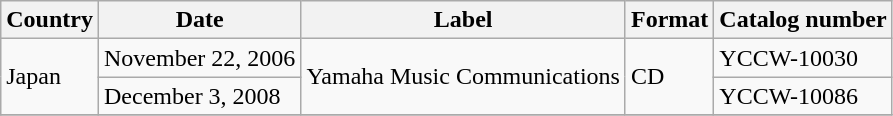<table class="wikitable">
<tr>
<th>Country</th>
<th>Date</th>
<th>Label</th>
<th>Format</th>
<th>Catalog number</th>
</tr>
<tr>
<td rowspan="2">Japan</td>
<td>November 22, 2006</td>
<td rowspan="2">Yamaha Music Communications</td>
<td rowspan="2">CD</td>
<td>YCCW-10030</td>
</tr>
<tr>
<td>December 3, 2008</td>
<td>YCCW-10086</td>
</tr>
<tr>
</tr>
</table>
